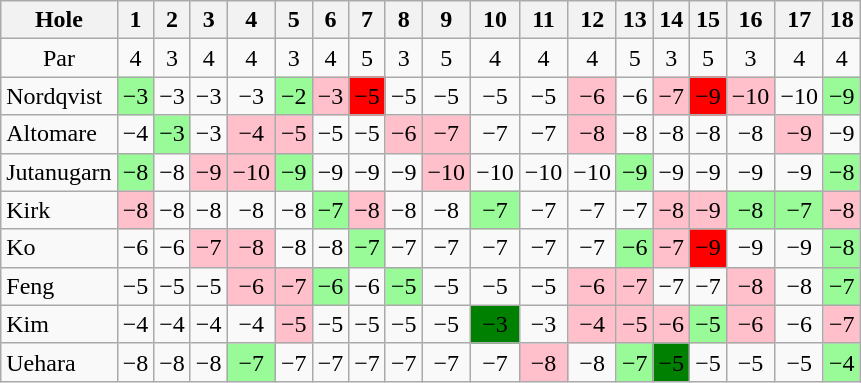<table class="wikitable" style="text-align:center">
<tr>
<th>Hole</th>
<th>1</th>
<th>2</th>
<th>3</th>
<th>4</th>
<th>5</th>
<th>6</th>
<th>7</th>
<th>8</th>
<th>9</th>
<th>10</th>
<th>11</th>
<th>12</th>
<th>13</th>
<th>14</th>
<th>15</th>
<th>16</th>
<th>17</th>
<th>18</th>
</tr>
<tr>
<td>Par</td>
<td>4</td>
<td>3</td>
<td>4</td>
<td>4</td>
<td>3</td>
<td>4</td>
<td>5</td>
<td>3</td>
<td>5</td>
<td>4</td>
<td>4</td>
<td>4</td>
<td>5</td>
<td>3</td>
<td>5</td>
<td>3</td>
<td>4</td>
<td>4</td>
</tr>
<tr>
<td align=left> Nordqvist</td>
<td style="background: PaleGreen;">−3</td>
<td>−3</td>
<td>−3</td>
<td>−3</td>
<td style="background: PaleGreen;">−2</td>
<td style="background: Pink;">−3</td>
<td style="background: Red;">−5</td>
<td>−5</td>
<td>−5</td>
<td>−5</td>
<td>−5</td>
<td style="background: Pink;">−6</td>
<td>−6</td>
<td style="background: Pink;">−7</td>
<td style="background: Red;">−9</td>
<td style="background: Pink;">−10</td>
<td>−10</td>
<td style="background: PaleGreen;">−9</td>
</tr>
<tr>
<td align=left> Altomare</td>
<td>−4</td>
<td style="background: PaleGreen;">−3</td>
<td>−3</td>
<td style="background: Pink;">−4</td>
<td style="background: Pink;">−5</td>
<td>−5</td>
<td>−5</td>
<td style="background: Pink;">−6</td>
<td style="background: Pink;">−7</td>
<td>−7</td>
<td>−7</td>
<td style="background: Pink;">−8</td>
<td>−8</td>
<td>−8</td>
<td>−8</td>
<td>−8</td>
<td style="background: Pink;">−9</td>
<td>−9</td>
</tr>
<tr>
<td align=left> Jutanugarn</td>
<td style="background: PaleGreen;">−8</td>
<td>−8</td>
<td style="background: Pink;">−9</td>
<td style="background: Pink;">−10</td>
<td style="background: PaleGreen;">−9</td>
<td>−9</td>
<td>−9</td>
<td>−9</td>
<td style="background: Pink;">−10</td>
<td>−10</td>
<td>−10</td>
<td>−10</td>
<td style="background: PaleGreen;">−9</td>
<td>−9</td>
<td>−9</td>
<td>−9</td>
<td>−9</td>
<td style="background: PaleGreen;">−8</td>
</tr>
<tr>
<td align=left> Kirk</td>
<td style="background: Pink;">−8</td>
<td>−8</td>
<td>−8</td>
<td>−8</td>
<td>−8</td>
<td style="background: PaleGreen;">−7</td>
<td style="background: Pink;">−8</td>
<td>−8</td>
<td>−8</td>
<td style="background: PaleGreen;">−7</td>
<td>−7</td>
<td>−7</td>
<td>−7</td>
<td style="background: Pink;">−8</td>
<td style="background: Pink;">−9</td>
<td style="background: PaleGreen;">−8</td>
<td style="background: PaleGreen;">−7</td>
<td style="background: Pink;">−8</td>
</tr>
<tr>
<td align=left> Ko</td>
<td>−6</td>
<td>−6</td>
<td style="background: Pink;">−7</td>
<td style="background: Pink;">−8</td>
<td>−8</td>
<td>−8</td>
<td style="background: PaleGreen;">−7</td>
<td>−7</td>
<td>−7</td>
<td>−7</td>
<td>−7</td>
<td>−7</td>
<td style="background: PaleGreen;">−6</td>
<td style="background: Pink;">−7</td>
<td style="background: Red;">−9</td>
<td>−9</td>
<td>−9</td>
<td style="background: PaleGreen;">−8</td>
</tr>
<tr>
<td align=left> Feng</td>
<td>−5</td>
<td>−5</td>
<td>−5</td>
<td style="background: Pink;">−6</td>
<td style="background: Pink;">−7</td>
<td style="background: PaleGreen;">−6</td>
<td>−6</td>
<td style="background: PaleGreen;">−5</td>
<td>−5</td>
<td>−5</td>
<td>−5</td>
<td style="background: Pink;">−6</td>
<td style="background: Pink;">−7</td>
<td>−7</td>
<td>−7</td>
<td style="background: Pink;">−8</td>
<td>−8</td>
<td style="background: PaleGreen;">−7</td>
</tr>
<tr>
<td align=left> Kim</td>
<td>−4</td>
<td>−4</td>
<td>−4</td>
<td>−4</td>
<td style="background: Pink;">−5</td>
<td>−5</td>
<td>−5</td>
<td>−5</td>
<td>−5</td>
<td style="background: Green;">−3</td>
<td>−3</td>
<td style="background: Pink;">−4</td>
<td style="background: Pink;">−5</td>
<td style="background: Pink;">−6</td>
<td style="background: PaleGreen;">−5</td>
<td style="background: Pink;">−6</td>
<td>−6</td>
<td style="background: Pink;">−7</td>
</tr>
<tr>
<td align=left> Uehara</td>
<td>−8</td>
<td>−8</td>
<td>−8</td>
<td style="background: PaleGreen;">−7</td>
<td>−7</td>
<td>−7</td>
<td>−7</td>
<td>−7</td>
<td>−7</td>
<td>−7</td>
<td style="background: Pink;">−8</td>
<td>−8</td>
<td style="background: PaleGreen;">−7</td>
<td style="background: Green;">−5</td>
<td>−5</td>
<td>−5</td>
<td>−5</td>
<td style="background: PaleGreen;">−4</td>
</tr>
</table>
